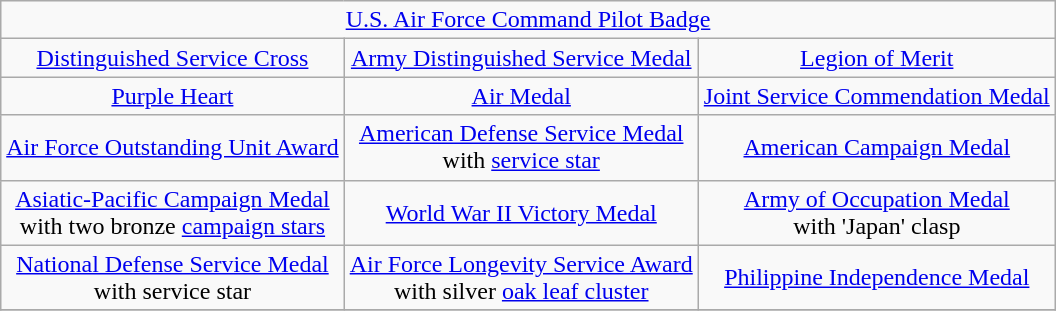<table class="wikitable" style="margin:1em auto; text-align:center;">
<tr>
<td colspan="3"><a href='#'>U.S. Air Force Command Pilot Badge</a></td>
</tr>
<tr>
<td><a href='#'>Distinguished Service Cross</a></td>
<td><a href='#'>Army Distinguished Service Medal</a></td>
<td><a href='#'>Legion of Merit</a></td>
</tr>
<tr>
<td><a href='#'>Purple Heart</a></td>
<td><a href='#'>Air Medal</a></td>
<td><a href='#'>Joint Service Commendation Medal</a></td>
</tr>
<tr>
<td><a href='#'>Air Force Outstanding Unit Award</a></td>
<td><a href='#'>American Defense Service Medal</a><br>with <a href='#'>service star</a></td>
<td><a href='#'>American Campaign Medal</a></td>
</tr>
<tr>
<td><a href='#'>Asiatic-Pacific Campaign Medal</a><br>with two bronze <a href='#'>campaign stars</a></td>
<td><a href='#'>World War II Victory Medal</a></td>
<td><a href='#'>Army of Occupation Medal</a><br>with 'Japan' clasp</td>
</tr>
<tr>
<td><a href='#'>National Defense Service Medal</a><br>with service star</td>
<td><a href='#'>Air Force Longevity Service Award</a><br>with silver <a href='#'>oak leaf cluster</a></td>
<td><a href='#'>Philippine Independence Medal</a></td>
</tr>
<tr>
</tr>
</table>
